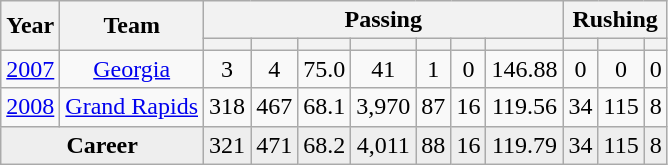<table class="wikitable sortable" style="text-align:center">
<tr>
<th rowspan=2>Year</th>
<th rowspan=2>Team</th>
<th colspan=7>Passing</th>
<th colspan=3>Rushing</th>
</tr>
<tr>
<th></th>
<th></th>
<th></th>
<th></th>
<th></th>
<th></th>
<th></th>
<th></th>
<th></th>
<th></th>
</tr>
<tr>
<td><a href='#'>2007</a></td>
<td><a href='#'>Georgia</a></td>
<td>3</td>
<td>4</td>
<td>75.0</td>
<td>41</td>
<td>1</td>
<td>0</td>
<td>146.88</td>
<td>0</td>
<td>0</td>
<td>0</td>
</tr>
<tr>
<td><a href='#'>2008</a></td>
<td><a href='#'>Grand Rapids</a></td>
<td>318</td>
<td>467</td>
<td>68.1</td>
<td>3,970</td>
<td>87</td>
<td>16</td>
<td>119.56</td>
<td>34</td>
<td>115</td>
<td>8</td>
</tr>
<tr class="sortbottom" style="background:#eee;">
<td colspan=2><strong>Career</strong></td>
<td>321</td>
<td>471</td>
<td>68.2</td>
<td>4,011</td>
<td>88</td>
<td>16</td>
<td>119.79</td>
<td>34</td>
<td>115</td>
<td>8</td>
</tr>
</table>
